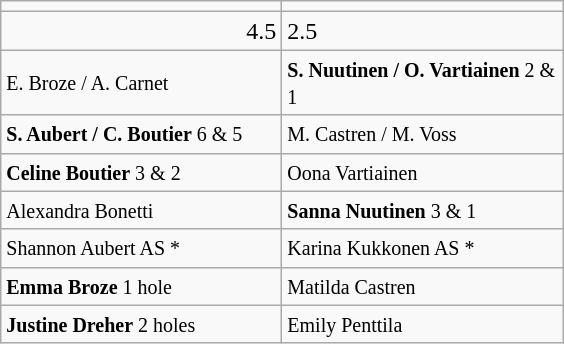<table class="wikitable">
<tr>
<td align="center" width="180"></td>
<td align="center" width="180"></td>
</tr>
<tr>
<td align="right">4.5</td>
<td>2.5</td>
</tr>
<tr>
<td><small>E. Broze / A. Carnet</small></td>
<td><small><strong>S. Nuutinen / O. Vartiainen</strong> 2 & 1</small></td>
</tr>
<tr>
<td><small><strong>S. Aubert / C. Boutier</strong> 6 & 5</small></td>
<td><small>M. Castren / M. Voss</small></td>
</tr>
<tr>
<td><small><strong>Celine Boutier</strong> 3 & 2</small></td>
<td><small>Oona Vartiainen</small></td>
</tr>
<tr>
<td><small>Alexandra Bonetti</small></td>
<td><small><strong>Sanna Nuutinen</strong> 3 & 1</small></td>
</tr>
<tr>
<td><small>Shannon Aubert AS *</small></td>
<td><small>Karina Kukkonen AS *</small></td>
</tr>
<tr>
<td><small><strong>Emma Broze</strong> 1 hole</small></td>
<td><small>Matilda Castren</small></td>
</tr>
<tr>
<td><small><strong>Justine Dreher</strong> 2 holes</small></td>
<td><small>Emily Penttila</small></td>
</tr>
</table>
